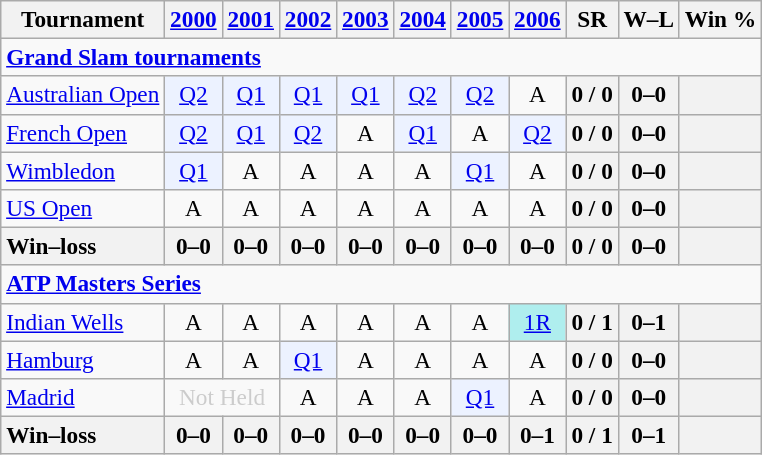<table class=wikitable style=text-align:center;font-size:97%>
<tr>
<th>Tournament</th>
<th><a href='#'>2000</a></th>
<th><a href='#'>2001</a></th>
<th><a href='#'>2002</a></th>
<th><a href='#'>2003</a></th>
<th><a href='#'>2004</a></th>
<th><a href='#'>2005</a></th>
<th><a href='#'>2006</a></th>
<th>SR</th>
<th>W–L</th>
<th>Win %</th>
</tr>
<tr>
<td colspan=23 align=left><strong><a href='#'>Grand Slam tournaments</a></strong></td>
</tr>
<tr>
<td align=left><a href='#'>Australian Open</a></td>
<td bgcolor=ecf2ff><a href='#'>Q2</a></td>
<td bgcolor=ecf2ff><a href='#'>Q1</a></td>
<td bgcolor=ecf2ff><a href='#'>Q1</a></td>
<td bgcolor=ecf2ff><a href='#'>Q1</a></td>
<td bgcolor=ecf2ff><a href='#'>Q2</a></td>
<td bgcolor=ecf2ff><a href='#'>Q2</a></td>
<td>A</td>
<th>0 / 0</th>
<th>0–0</th>
<th></th>
</tr>
<tr>
<td align=left><a href='#'>French Open</a></td>
<td bgcolor=ecf2ff><a href='#'>Q2</a></td>
<td bgcolor=ecf2ff><a href='#'>Q1</a></td>
<td bgcolor=ecf2ff><a href='#'>Q2</a></td>
<td>A</td>
<td bgcolor=ecf2ff><a href='#'>Q1</a></td>
<td>A</td>
<td bgcolor=ecf2ff><a href='#'>Q2</a></td>
<th>0 / 0</th>
<th>0–0</th>
<th></th>
</tr>
<tr>
<td align=left><a href='#'>Wimbledon</a></td>
<td bgcolor=ecf2ff><a href='#'>Q1</a></td>
<td>A</td>
<td>A</td>
<td>A</td>
<td>A</td>
<td bgcolor=ecf2ff><a href='#'>Q1</a></td>
<td>A</td>
<th>0 / 0</th>
<th>0–0</th>
<th></th>
</tr>
<tr>
<td align=left><a href='#'>US Open</a></td>
<td>A</td>
<td>A</td>
<td>A</td>
<td>A</td>
<td>A</td>
<td>A</td>
<td>A</td>
<th>0 / 0</th>
<th>0–0</th>
<th></th>
</tr>
<tr>
<th style=text-align:left>Win–loss</th>
<th>0–0</th>
<th>0–0</th>
<th>0–0</th>
<th>0–0</th>
<th>0–0</th>
<th>0–0</th>
<th>0–0</th>
<th>0 / 0</th>
<th>0–0</th>
<th></th>
</tr>
<tr>
<td colspan=23 align=left><strong><a href='#'>ATP Masters Series</a></strong></td>
</tr>
<tr>
<td align=left><a href='#'>Indian Wells</a></td>
<td>A</td>
<td>A</td>
<td>A</td>
<td>A</td>
<td>A</td>
<td>A</td>
<td bgcolor=afeeee><a href='#'>1R</a></td>
<th>0 / 1</th>
<th>0–1</th>
<th></th>
</tr>
<tr>
<td align=left><a href='#'>Hamburg</a></td>
<td>A</td>
<td>A</td>
<td bgcolor=ecf2ff><a href='#'>Q1</a></td>
<td>A</td>
<td>A</td>
<td>A</td>
<td>A</td>
<th>0 / 0</th>
<th>0–0</th>
<th></th>
</tr>
<tr>
<td align=left><a href='#'>Madrid</a></td>
<td colspan=2 style=color:#cccccc>Not Held</td>
<td>A</td>
<td>A</td>
<td>A</td>
<td bgcolor=ecf2ff><a href='#'>Q1</a></td>
<td>A</td>
<th>0 / 0</th>
<th>0–0</th>
<th></th>
</tr>
<tr>
<th style=text-align:left>Win–loss</th>
<th>0–0</th>
<th>0–0</th>
<th>0–0</th>
<th>0–0</th>
<th>0–0</th>
<th>0–0</th>
<th>0–1</th>
<th>0 / 1</th>
<th>0–1</th>
<th></th>
</tr>
</table>
